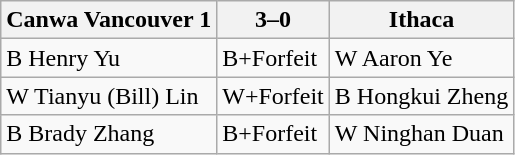<table class="wikitable">
<tr>
<th>Canwa Vancouver 1</th>
<th>3–0</th>
<th>Ithaca</th>
</tr>
<tr>
<td>B Henry Yu</td>
<td>B+Forfeit</td>
<td>W Aaron Ye</td>
</tr>
<tr>
<td>W Tianyu (Bill) Lin</td>
<td>W+Forfeit</td>
<td>B Hongkui Zheng</td>
</tr>
<tr>
<td>B Brady Zhang</td>
<td>B+Forfeit</td>
<td>W Ninghan Duan</td>
</tr>
</table>
